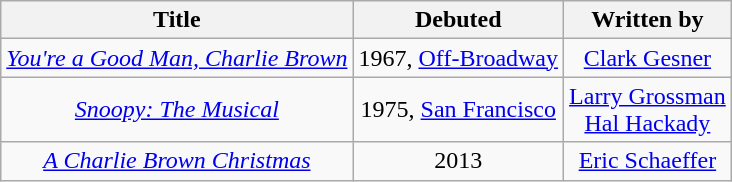<table class="wikitable">
<tr>
<th>Title</th>
<th>Debuted</th>
<th>Written by</th>
</tr>
<tr>
<td style="text-align:center"><em><a href='#'>You're a Good Man, Charlie Brown</a></em></td>
<td style="text-align:center">1967, <a href='#'>Off-Broadway</a></td>
<td style="text-align:center"><a href='#'>Clark Gesner</a></td>
</tr>
<tr>
<td style="text-align:center"><em><a href='#'>Snoopy: The Musical</a></em></td>
<td style="text-align:center">1975, <a href='#'>San Francisco</a></td>
<td style="text-align:center"><a href='#'>Larry Grossman</a><br><a href='#'>Hal Hackady</a></td>
</tr>
<tr>
<td style="text-align:center"><em><a href='#'>A Charlie Brown Christmas</a></em></td>
<td style="text-align:center">2013</td>
<td style="text-align:center"><a href='#'>Eric Schaeffer</a></td>
</tr>
</table>
